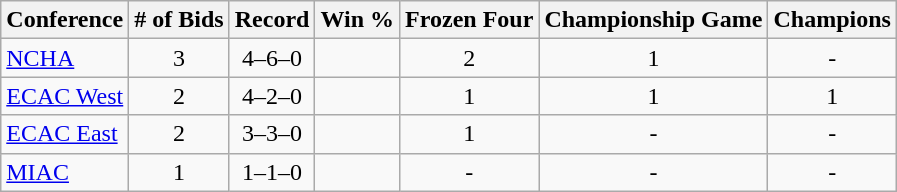<table class="wikitable sortable">
<tr>
<th>Conference</th>
<th># of Bids</th>
<th>Record</th>
<th>Win %</th>
<th>Frozen Four</th>
<th>Championship Game</th>
<th>Champions</th>
</tr>
<tr align="center">
<td align="left"><a href='#'>NCHA</a></td>
<td>3</td>
<td>4–6–0</td>
<td></td>
<td>2</td>
<td>1</td>
<td>-</td>
</tr>
<tr align="center">
<td align="left"><a href='#'>ECAC West</a></td>
<td>2</td>
<td>4–2–0</td>
<td></td>
<td>1</td>
<td>1</td>
<td>1</td>
</tr>
<tr align="center">
<td align="left"><a href='#'>ECAC East</a></td>
<td>2</td>
<td>3–3–0</td>
<td></td>
<td>1</td>
<td>-</td>
<td>-</td>
</tr>
<tr align="center">
<td align="left"><a href='#'>MIAC</a></td>
<td>1</td>
<td>1–1–0</td>
<td></td>
<td>-</td>
<td>-</td>
<td>-</td>
</tr>
</table>
